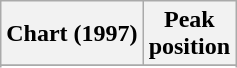<table class="wikitable sortable plainrowheaders">
<tr>
<th scope="col">Chart (1997)</th>
<th scope="col">Peak<br>position</th>
</tr>
<tr>
</tr>
<tr>
</tr>
<tr>
</tr>
<tr>
</tr>
<tr>
</tr>
<tr>
</tr>
<tr>
</tr>
<tr>
</tr>
<tr>
</tr>
<tr>
</tr>
<tr>
</tr>
<tr>
</tr>
<tr>
</tr>
<tr>
</tr>
<tr>
</tr>
<tr>
</tr>
<tr>
</tr>
<tr>
</tr>
</table>
